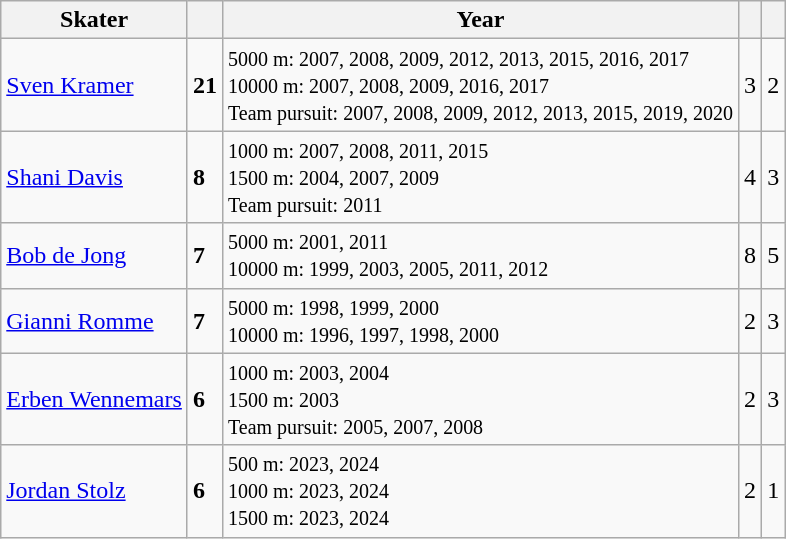<table class="wikitable" border="1">
<tr>
<th>Skater</th>
<th></th>
<th>Year</th>
<th></th>
<th></th>
</tr>
<tr>
<td> <a href='#'>Sven Kramer</a></td>
<td><strong>21</strong></td>
<td><small>5000 m: 2007, 2008, 2009, 2012, 2013, 2015, 2016, 2017<br>10000 m: 2007, 2008, 2009, 2016, 2017<br>Team pursuit: 2007, 2008, 2009, 2012, 2013, 2015, 2019, 2020</small></td>
<td>3</td>
<td>2</td>
</tr>
<tr>
<td> <a href='#'>Shani Davis</a></td>
<td><strong>8</strong></td>
<td><small>1000 m: 2007, 2008, 2011, 2015<br>1500 m: 2004, 2007, 2009<br>Team pursuit: 2011 </small></td>
<td>4</td>
<td>3</td>
</tr>
<tr>
<td> <a href='#'>Bob de Jong</a></td>
<td><strong>7</strong></td>
<td><small>5000 m: 2001, 2011 <br>10000 m: 1999, 2003, 2005, 2011, 2012</small></td>
<td>8</td>
<td>5</td>
</tr>
<tr>
<td> <a href='#'>Gianni Romme</a></td>
<td><strong>7</strong></td>
<td><small>5000 m: 1998, 1999, 2000 <br>10000 m: 1996, 1997, 1998, 2000</small></td>
<td>2</td>
<td>3</td>
</tr>
<tr>
<td> <a href='#'>Erben Wennemars</a></td>
<td><strong>6</strong></td>
<td><small>1000 m: 2003, 2004<br>1500 m: 2003<br>Team pursuit: 2005, 2007, 2008</small></td>
<td>2</td>
<td>3</td>
</tr>
<tr>
<td> <a href='#'>Jordan Stolz</a></td>
<td><strong>6</strong></td>
<td><small>500 m: 2023, 2024<br>1000 m: 2023, 2024<br>1500 m: 2023, 2024</small></td>
<td>2</td>
<td>1</td>
</tr>
</table>
